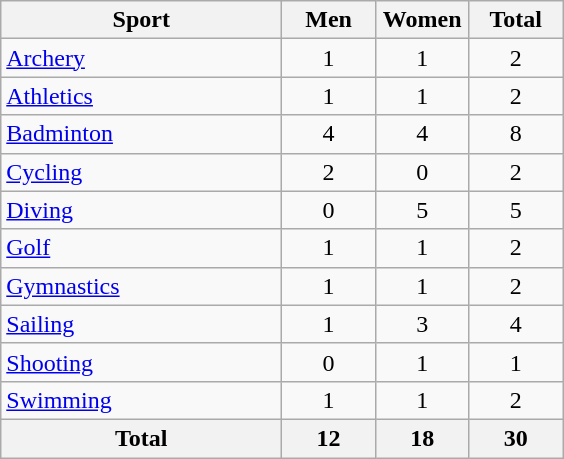<table class="wikitable sortable" style="text-align:center;">
<tr>
<th width=180>Sport</th>
<th width=55>Men</th>
<th width=55>Women</th>
<th width=55>Total</th>
</tr>
<tr>
<td align=left><a href='#'>Archery</a></td>
<td>1</td>
<td>1</td>
<td>2</td>
</tr>
<tr>
<td align=left><a href='#'>Athletics</a></td>
<td>1</td>
<td>1</td>
<td>2</td>
</tr>
<tr>
<td align=left><a href='#'>Badminton</a></td>
<td>4</td>
<td>4</td>
<td>8</td>
</tr>
<tr>
<td align=left><a href='#'>Cycling</a></td>
<td>2</td>
<td>0</td>
<td>2</td>
</tr>
<tr>
<td align=left><a href='#'>Diving</a></td>
<td>0</td>
<td>5</td>
<td>5</td>
</tr>
<tr>
<td align=left><a href='#'>Golf</a></td>
<td>1</td>
<td>1</td>
<td>2</td>
</tr>
<tr>
<td align=left><a href='#'>Gymnastics</a></td>
<td>1</td>
<td>1</td>
<td>2</td>
</tr>
<tr>
<td align=left><a href='#'>Sailing</a></td>
<td>1</td>
<td>3</td>
<td>4</td>
</tr>
<tr>
<td align=left><a href='#'>Shooting</a></td>
<td>0</td>
<td>1</td>
<td>1</td>
</tr>
<tr>
<td align=left><a href='#'>Swimming</a></td>
<td>1</td>
<td>1</td>
<td>2</td>
</tr>
<tr>
<th>Total</th>
<th>12</th>
<th>18</th>
<th>30</th>
</tr>
</table>
